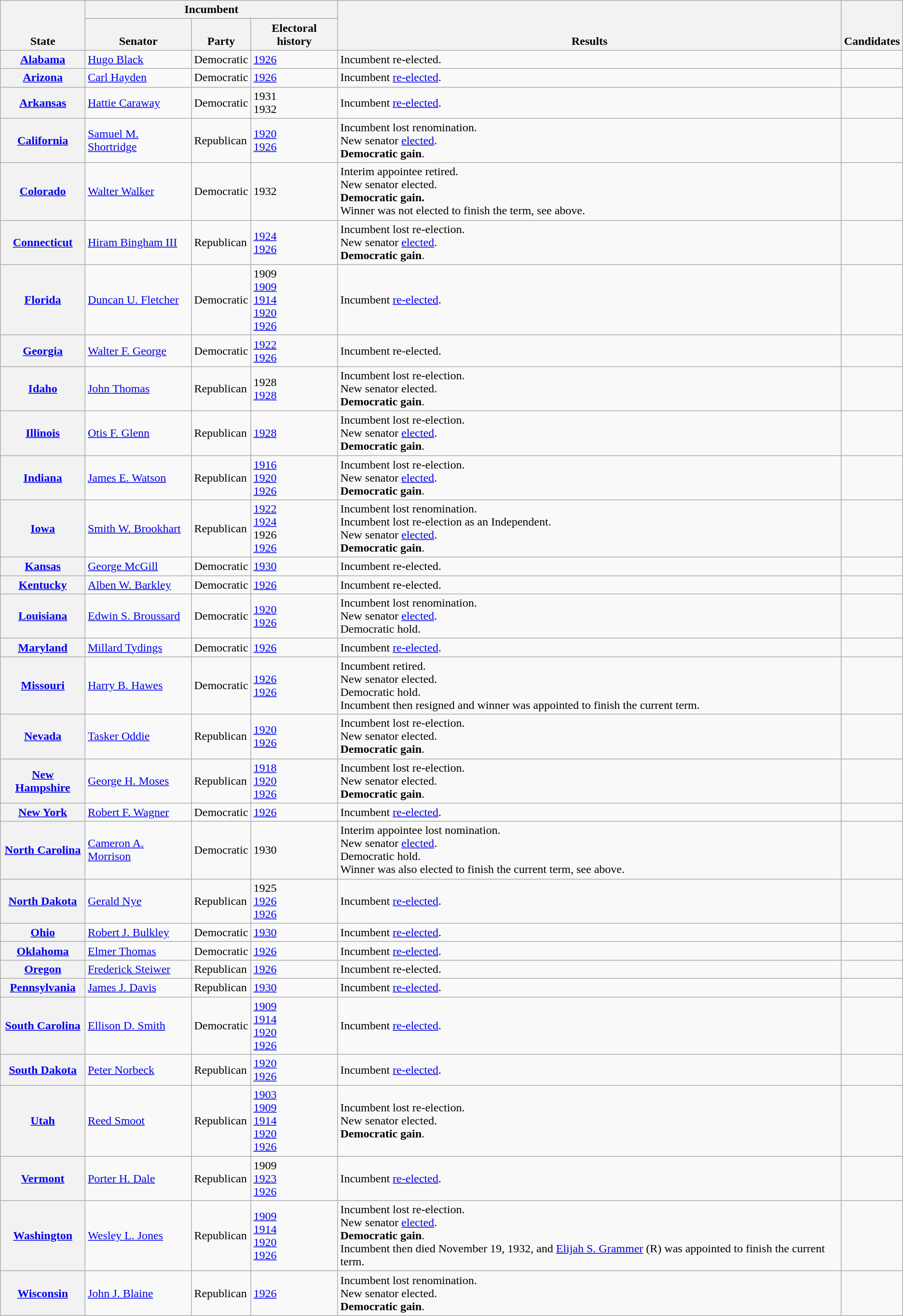<table class=wikitable>
<tr valign=bottom>
<th rowspan=2>State</th>
<th colspan=3>Incumbent</th>
<th rowspan=2>Results</th>
<th rowspan=2>Candidates</th>
</tr>
<tr valign=bottom>
<th>Senator</th>
<th>Party</th>
<th>Electoral history</th>
</tr>
<tr>
<th><a href='#'>Alabama</a></th>
<td><a href='#'>Hugo Black</a></td>
<td>Democratic</td>
<td><a href='#'>1926</a></td>
<td>Incumbent re-elected.</td>
<td nowrap></td>
</tr>
<tr>
<th><a href='#'>Arizona</a></th>
<td><a href='#'>Carl Hayden</a></td>
<td>Democratic</td>
<td><a href='#'>1926</a></td>
<td>Incumbent <a href='#'>re-elected</a>.</td>
<td nowrap></td>
</tr>
<tr>
<th><a href='#'>Arkansas</a></th>
<td><a href='#'>Hattie Caraway</a></td>
<td>Democratic</td>
<td>1931 <br>1932 </td>
<td>Incumbent <a href='#'>re-elected</a>.</td>
<td nowrap></td>
</tr>
<tr>
<th><a href='#'>California</a></th>
<td><a href='#'>Samuel M. Shortridge</a></td>
<td>Republican</td>
<td><a href='#'>1920</a><br><a href='#'>1926</a></td>
<td>Incumbent lost renomination.<br>New senator <a href='#'>elected</a>.<br><strong>Democratic gain</strong>.</td>
<td nowrap></td>
</tr>
<tr>
<th><a href='#'>Colorado</a></th>
<td><a href='#'>Walter Walker</a></td>
<td>Democratic</td>
<td>1932 </td>
<td>Interim appointee retired.<br>New senator elected.<br><strong>Democratic gain.</strong><br>Winner was not elected to finish the term, see above.</td>
<td nowrap></td>
</tr>
<tr>
<th><a href='#'>Connecticut</a></th>
<td><a href='#'>Hiram Bingham III</a></td>
<td>Republican</td>
<td><a href='#'>1924 </a><br><a href='#'>1926</a></td>
<td>Incumbent lost re-election.<br>New senator <a href='#'>elected</a>.<br><strong>Democratic gain</strong>.</td>
<td nowrap></td>
</tr>
<tr>
<th><a href='#'>Florida</a></th>
<td><a href='#'>Duncan U. Fletcher</a></td>
<td>Democratic</td>
<td>1909 <br><a href='#'>1909 </a><br><a href='#'>1914</a><br><a href='#'>1920</a><br><a href='#'>1926</a></td>
<td>Incumbent <a href='#'>re-elected</a>.</td>
<td nowrap></td>
</tr>
<tr>
<th><a href='#'>Georgia</a></th>
<td><a href='#'>Walter F. George</a></td>
<td>Democratic</td>
<td><a href='#'>1922 </a><br><a href='#'>1926</a></td>
<td>Incumbent re-elected.</td>
<td nowrap></td>
</tr>
<tr>
<th><a href='#'>Idaho</a></th>
<td><a href='#'>John Thomas</a></td>
<td>Republican</td>
<td>1928 <br><a href='#'>1928 </a></td>
<td>Incumbent lost re-election.<br>New senator elected.<br><strong>Democratic gain</strong>.</td>
<td nowrap></td>
</tr>
<tr>
<th><a href='#'>Illinois</a></th>
<td><a href='#'>Otis F. Glenn</a></td>
<td>Republican</td>
<td><a href='#'>1928 </a></td>
<td>Incumbent lost re-election.<br>New senator <a href='#'>elected</a>.<br><strong>Democratic gain</strong>.</td>
<td nowrap></td>
</tr>
<tr>
<th><a href='#'>Indiana</a></th>
<td><a href='#'>James E. Watson</a></td>
<td>Republican</td>
<td><a href='#'>1916 </a><br><a href='#'>1920</a><br><a href='#'>1926</a></td>
<td>Incumbent lost re-election.<br>New senator <a href='#'>elected</a>.<br><strong>Democratic gain</strong>.</td>
<td nowrap></td>
</tr>
<tr>
<th><a href='#'>Iowa</a></th>
<td><a href='#'>Smith W. Brookhart</a></td>
<td>Republican</td>
<td><a href='#'>1922 </a><br><a href='#'>1924</a><br>1926 <br><a href='#'>1926</a></td>
<td>Incumbent lost renomination.<br>Incumbent lost re-election as an Independent.<br>New senator <a href='#'>elected</a>.<br><strong>Democratic gain</strong>.</td>
<td nowrap></td>
</tr>
<tr>
<th><a href='#'>Kansas</a></th>
<td><a href='#'>George McGill</a></td>
<td>Democratic</td>
<td><a href='#'>1930 </a></td>
<td>Incumbent re-elected.</td>
<td nowrap></td>
</tr>
<tr>
<th><a href='#'>Kentucky</a></th>
<td><a href='#'>Alben W. Barkley</a></td>
<td>Democratic</td>
<td><a href='#'>1926</a></td>
<td>Incumbent re-elected.</td>
<td nowrap></td>
</tr>
<tr>
<th><a href='#'>Louisiana</a></th>
<td><a href='#'>Edwin S. Broussard</a></td>
<td>Democratic</td>
<td><a href='#'>1920</a><br><a href='#'>1926</a></td>
<td>Incumbent lost renomination.<br>New senator <a href='#'>elected</a>.<br>Democratic hold.</td>
<td nowrap></td>
</tr>
<tr>
<th><a href='#'>Maryland</a></th>
<td><a href='#'>Millard Tydings</a></td>
<td>Democratic</td>
<td><a href='#'>1926</a></td>
<td>Incumbent <a href='#'>re-elected</a>.</td>
<td nowrap></td>
</tr>
<tr>
<th><a href='#'>Missouri</a></th>
<td><a href='#'>Harry B. Hawes</a></td>
<td>Democratic</td>
<td><a href='#'>1926 </a><br><a href='#'>1926</a></td>
<td>Incumbent retired.<br>New senator elected.<br>Democratic hold.<br>Incumbent then resigned and winner was appointed to finish the current term.</td>
<td nowrap></td>
</tr>
<tr>
<th><a href='#'>Nevada</a></th>
<td><a href='#'>Tasker Oddie</a></td>
<td>Republican</td>
<td><a href='#'>1920</a><br><a href='#'>1926</a></td>
<td>Incumbent lost re-election.<br>New senator elected.<br><strong>Democratic gain</strong>.</td>
<td nowrap></td>
</tr>
<tr>
<th><a href='#'>New Hampshire</a></th>
<td><a href='#'>George H. Moses</a></td>
<td>Republican</td>
<td><a href='#'>1918 </a><br><a href='#'>1920</a><br><a href='#'>1926</a></td>
<td>Incumbent lost re-election.<br>New senator elected.<br><strong>Democratic gain</strong>.</td>
<td nowrap></td>
</tr>
<tr>
<th><a href='#'>New York</a></th>
<td><a href='#'>Robert F. Wagner</a></td>
<td>Democratic</td>
<td><a href='#'>1926</a></td>
<td>Incumbent <a href='#'>re-elected</a>.</td>
<td nowrap></td>
</tr>
<tr>
<th><a href='#'>North Carolina</a></th>
<td><a href='#'>Cameron A. Morrison</a></td>
<td>Democratic</td>
<td>1930 </td>
<td>Interim appointee lost nomination.<br>New senator <a href='#'>elected</a>.<br>Democratic hold.<br>Winner was also elected to finish the current term, see above.</td>
<td nowrap></td>
</tr>
<tr>
<th><a href='#'>North Dakota</a></th>
<td><a href='#'>Gerald Nye</a></td>
<td>Republican</td>
<td>1925 <br><a href='#'>1926 </a><br><a href='#'>1926</a></td>
<td>Incumbent <a href='#'>re-elected</a>.</td>
<td nowrap></td>
</tr>
<tr>
<th><a href='#'>Ohio</a></th>
<td><a href='#'>Robert J. Bulkley</a></td>
<td>Democratic</td>
<td><a href='#'>1930 </a></td>
<td>Incumbent <a href='#'>re-elected</a>.</td>
<td nowrap></td>
</tr>
<tr>
<th><a href='#'>Oklahoma</a></th>
<td><a href='#'>Elmer Thomas</a></td>
<td>Democratic</td>
<td><a href='#'>1926</a></td>
<td>Incumbent <a href='#'>re-elected</a>.</td>
<td nowrap></td>
</tr>
<tr>
<th><a href='#'>Oregon</a></th>
<td><a href='#'>Frederick Steiwer</a></td>
<td>Republican</td>
<td><a href='#'>1926</a></td>
<td>Incumbent re-elected.</td>
<td nowrap></td>
</tr>
<tr>
<th><a href='#'>Pennsylvania</a></th>
<td><a href='#'>James J. Davis</a></td>
<td>Republican</td>
<td><a href='#'>1930 </a></td>
<td>Incumbent <a href='#'>re-elected</a>.</td>
<td nowrap></td>
</tr>
<tr>
<th><a href='#'>South Carolina</a></th>
<td><a href='#'>Ellison D. Smith</a></td>
<td>Democratic</td>
<td><a href='#'>1909</a><br><a href='#'>1914</a><br><a href='#'>1920</a><br><a href='#'>1926</a></td>
<td>Incumbent <a href='#'>re-elected</a>.</td>
<td nowrap></td>
</tr>
<tr>
<th><a href='#'>South Dakota</a></th>
<td><a href='#'>Peter Norbeck</a></td>
<td>Republican</td>
<td><a href='#'>1920</a><br><a href='#'>1926</a></td>
<td>Incumbent <a href='#'>re-elected</a>.</td>
<td nowrap></td>
</tr>
<tr>
<th><a href='#'>Utah</a></th>
<td><a href='#'>Reed Smoot</a></td>
<td>Republican</td>
<td><a href='#'>1903</a><br><a href='#'>1909</a><br><a href='#'>1914</a><br><a href='#'>1920</a><br><a href='#'>1926</a></td>
<td>Incumbent lost re-election.<br>New senator elected.<br><strong>Democratic gain</strong>.</td>
<td nowrap></td>
</tr>
<tr>
<th><a href='#'>Vermont</a></th>
<td><a href='#'>Porter H. Dale</a></td>
<td>Republican</td>
<td>1909 <br><a href='#'>1923 </a><br><a href='#'>1926</a></td>
<td>Incumbent <a href='#'>re-elected</a>.</td>
<td nowrap></td>
</tr>
<tr>
<th><a href='#'>Washington</a></th>
<td><a href='#'>Wesley L. Jones</a></td>
<td>Republican</td>
<td><a href='#'>1909</a><br><a href='#'>1914</a><br><a href='#'>1920</a><br><a href='#'>1926</a></td>
<td>Incumbent lost re-election.<br>New senator <a href='#'>elected</a>.<br><strong>Democratic gain</strong>.<br>Incumbent then died November 19, 1932, and <a href='#'>Elijah S. Grammer</a> (R) was appointed to finish the current term.</td>
<td nowrap></td>
</tr>
<tr>
<th><a href='#'>Wisconsin</a></th>
<td><a href='#'>John J. Blaine</a></td>
<td>Republican</td>
<td><a href='#'>1926</a></td>
<td>Incumbent lost renomination.<br>New senator elected.<br><strong>Democratic gain</strong>.</td>
<td nowrap></td>
</tr>
</table>
